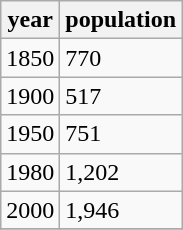<table class="wikitable">
<tr>
<th>year</th>
<th>population</th>
</tr>
<tr>
<td>1850</td>
<td>770</td>
</tr>
<tr>
<td>1900</td>
<td>517</td>
</tr>
<tr>
<td>1950</td>
<td>751</td>
</tr>
<tr>
<td>1980</td>
<td>1,202</td>
</tr>
<tr>
<td>2000</td>
<td>1,946</td>
</tr>
<tr>
</tr>
</table>
